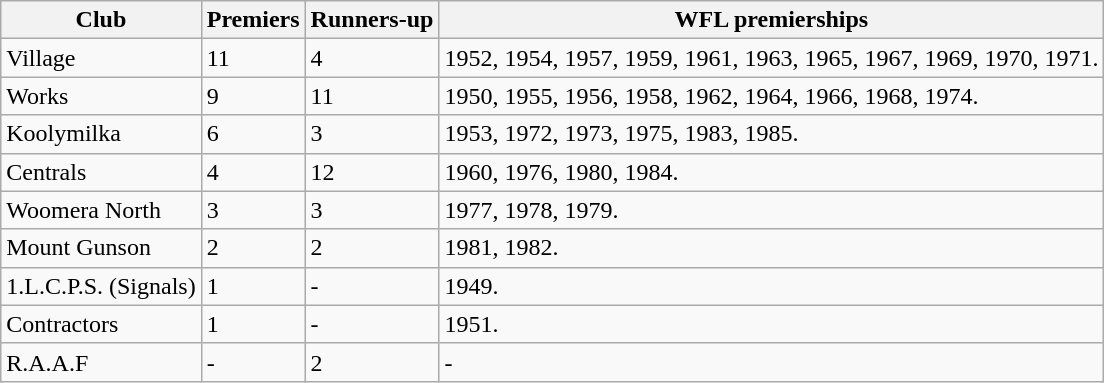<table class="wikitable sortable">
<tr>
<th>Club</th>
<th>Premiers</th>
<th>Runners-up</th>
<th>WFL premierships</th>
</tr>
<tr>
<td>Village</td>
<td>11</td>
<td>4</td>
<td>1952, 1954, 1957, 1959, 1961, 1963, 1965, 1967, 1969, 1970, 1971.</td>
</tr>
<tr>
<td>Works</td>
<td>9</td>
<td>11</td>
<td>1950, 1955, 1956, 1958, 1962, 1964, 1966, 1968, 1974.</td>
</tr>
<tr>
<td>Koolymilka</td>
<td>6</td>
<td>3</td>
<td>1953, 1972, 1973, 1975, 1983, 1985.</td>
</tr>
<tr>
<td>Centrals</td>
<td>4</td>
<td>12</td>
<td>1960, 1976, 1980, 1984.</td>
</tr>
<tr>
<td>Woomera North</td>
<td>3</td>
<td>3</td>
<td>1977, 1978, 1979.</td>
</tr>
<tr>
<td>Mount Gunson</td>
<td>2</td>
<td>2</td>
<td>1981, 1982.</td>
</tr>
<tr>
<td>1.L.C.P.S. (Signals)</td>
<td>1</td>
<td>-</td>
<td>1949.</td>
</tr>
<tr>
<td>Contractors</td>
<td>1</td>
<td>-</td>
<td>1951.</td>
</tr>
<tr>
<td>R.A.A.F</td>
<td>-</td>
<td>2</td>
<td>-</td>
</tr>
</table>
